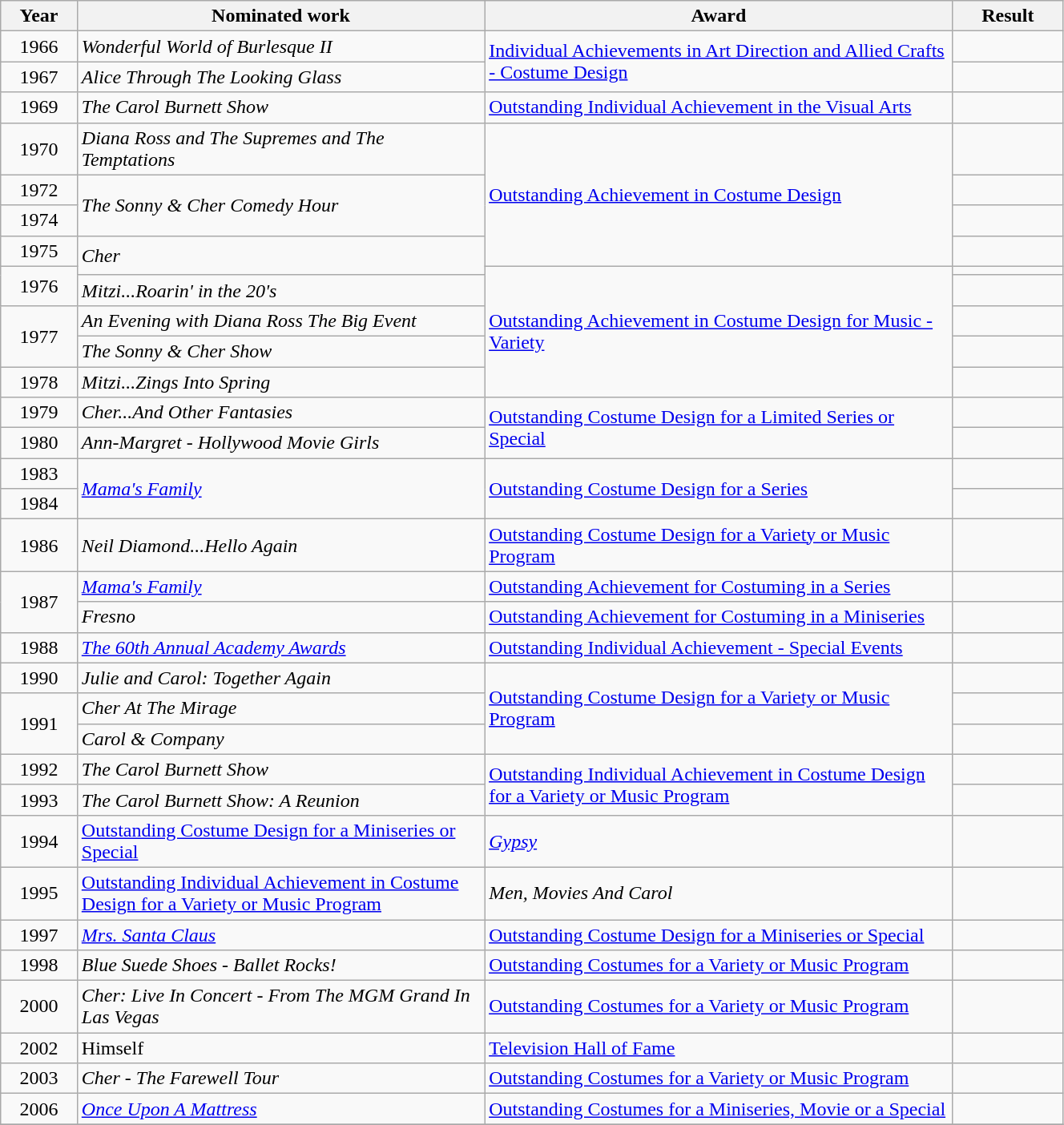<table class="wikitable" style="width:70%;">
<tr>
<th style="width:3%;">Year</th>
<th style="width:20%;">Nominated work</th>
<th style="width:23%;">Award</th>
<th style="width:5%;">Result</th>
</tr>
<tr>
<td align="center">1966</td>
<td><em>Wonderful World of Burlesque II</em></td>
<td rowspan="2"><a href='#'>Individual Achievements in Art Direction and Allied Crafts - Costume Design</a></td>
<td></td>
</tr>
<tr>
<td align="center">1967</td>
<td><em>Alice Through The Looking Glass</em></td>
<td></td>
</tr>
<tr>
<td align="center">1969</td>
<td><em>The Carol Burnett Show</em></td>
<td><a href='#'>Outstanding Individual Achievement in the Visual Arts</a></td>
<td></td>
</tr>
<tr>
<td align="center">1970</td>
<td><em>Diana Ross and The Supremes and The Temptations</em></td>
<td rowspan="4"><a href='#'>Outstanding Achievement in Costume Design</a></td>
<td></td>
</tr>
<tr>
<td align="center">1972</td>
<td rowspan="2"><em>The Sonny & Cher Comedy Hour</em></td>
<td></td>
</tr>
<tr>
<td align="center">1974</td>
<td></td>
</tr>
<tr>
<td align="center">1975</td>
<td rowspan="2"><em>Cher</em></td>
<td></td>
</tr>
<tr>
<td align="center" rowspan="2">1976</td>
<td rowspan="5"><a href='#'>Outstanding Achievement in Costume Design for Music - Variety</a></td>
<td></td>
</tr>
<tr>
<td><em>Mitzi...Roarin' in the 20's</em></td>
<td></td>
</tr>
<tr>
<td align="center" rowspan="2">1977</td>
<td><em>An Evening with Diana Ross The Big Event</em></td>
<td></td>
</tr>
<tr>
<td><em>The Sonny & Cher Show</em></td>
<td></td>
</tr>
<tr>
<td align="center">1978</td>
<td><em>Mitzi...Zings Into Spring</em></td>
<td></td>
</tr>
<tr>
<td align="center">1979</td>
<td><em>Cher...And Other Fantasies</em></td>
<td rowspan="2"><a href='#'>Outstanding Costume Design for a Limited Series or Special</a></td>
<td></td>
</tr>
<tr>
<td align="center">1980</td>
<td><em>Ann-Margret - Hollywood Movie Girls</em></td>
<td></td>
</tr>
<tr>
<td align="center">1983</td>
<td rowspan="2"><em><a href='#'>Mama's Family</a></em></td>
<td rowspan="2"><a href='#'>Outstanding Costume Design for a Series</a></td>
<td></td>
</tr>
<tr>
<td align="center">1984</td>
<td></td>
</tr>
<tr>
<td align="center">1986</td>
<td><em>Neil Diamond...Hello Again</em></td>
<td><a href='#'>Outstanding Costume Design for a Variety or Music Program</a></td>
<td></td>
</tr>
<tr>
<td align="center" rowspan="2">1987</td>
<td><em><a href='#'>Mama's Family</a></em></td>
<td><a href='#'>Outstanding Achievement for Costuming in a Series</a></td>
<td></td>
</tr>
<tr>
<td><em>Fresno</em></td>
<td><a href='#'>Outstanding Achievement for Costuming in a Miniseries</a></td>
<td></td>
</tr>
<tr>
<td align="center">1988</td>
<td><em><a href='#'>The 60th Annual Academy Awards</a></em></td>
<td><a href='#'>Outstanding Individual Achievement - Special Events</a></td>
<td></td>
</tr>
<tr>
<td align="center">1990</td>
<td><em>Julie and Carol: Together Again</em></td>
<td rowspan="3"><a href='#'>Outstanding Costume Design for a Variety or Music Program</a></td>
<td></td>
</tr>
<tr>
<td align="center" rowspan="2">1991</td>
<td><em>Cher At The Mirage</em></td>
<td></td>
</tr>
<tr>
<td><em>Carol & Company</em></td>
<td></td>
</tr>
<tr>
<td align="center">1992</td>
<td><em>The Carol Burnett Show</em></td>
<td rowspan="2"><a href='#'>Outstanding Individual Achievement in Costume Design for a Variety or Music Program</a></td>
<td></td>
</tr>
<tr>
<td align="center">1993</td>
<td><em>The Carol Burnett Show: A Reunion</em></td>
<td></td>
</tr>
<tr>
<td align="center">1994</td>
<td><a href='#'>Outstanding Costume Design for a Miniseries or Special</a></td>
<td><em><a href='#'>Gypsy</a></em></td>
<td></td>
</tr>
<tr>
<td align="center">1995</td>
<td><a href='#'>Outstanding Individual Achievement in Costume Design for a Variety or Music Program</a></td>
<td><em>Men, Movies And Carol</em></td>
<td></td>
</tr>
<tr>
<td align="center">1997</td>
<td><em><a href='#'>Mrs. Santa Claus</a></em></td>
<td><a href='#'>Outstanding Costume Design for a Miniseries or Special</a></td>
<td></td>
</tr>
<tr>
<td align="center">1998</td>
<td><em>Blue Suede Shoes - Ballet Rocks!</em></td>
<td><a href='#'>Outstanding Costumes for a Variety or Music Program</a></td>
<td></td>
</tr>
<tr>
<td align="center">2000</td>
<td><em>Cher: Live In Concert - From The MGM Grand In Las Vegas</em></td>
<td><a href='#'>Outstanding Costumes for a Variety or Music Program</a></td>
<td></td>
</tr>
<tr>
<td align="center">2002</td>
<td>Himself</td>
<td><a href='#'>Television Hall of Fame</a></td>
<td></td>
</tr>
<tr>
<td align="center">2003</td>
<td><em>Cher - The Farewell Tour</em></td>
<td><a href='#'>Outstanding Costumes for a Variety or Music Program</a></td>
<td></td>
</tr>
<tr>
<td align="center">2006</td>
<td><em><a href='#'>Once Upon A Mattress</a></em></td>
<td><a href='#'>Outstanding Costumes for a Miniseries, Movie or a Special</a></td>
<td></td>
</tr>
<tr>
</tr>
</table>
